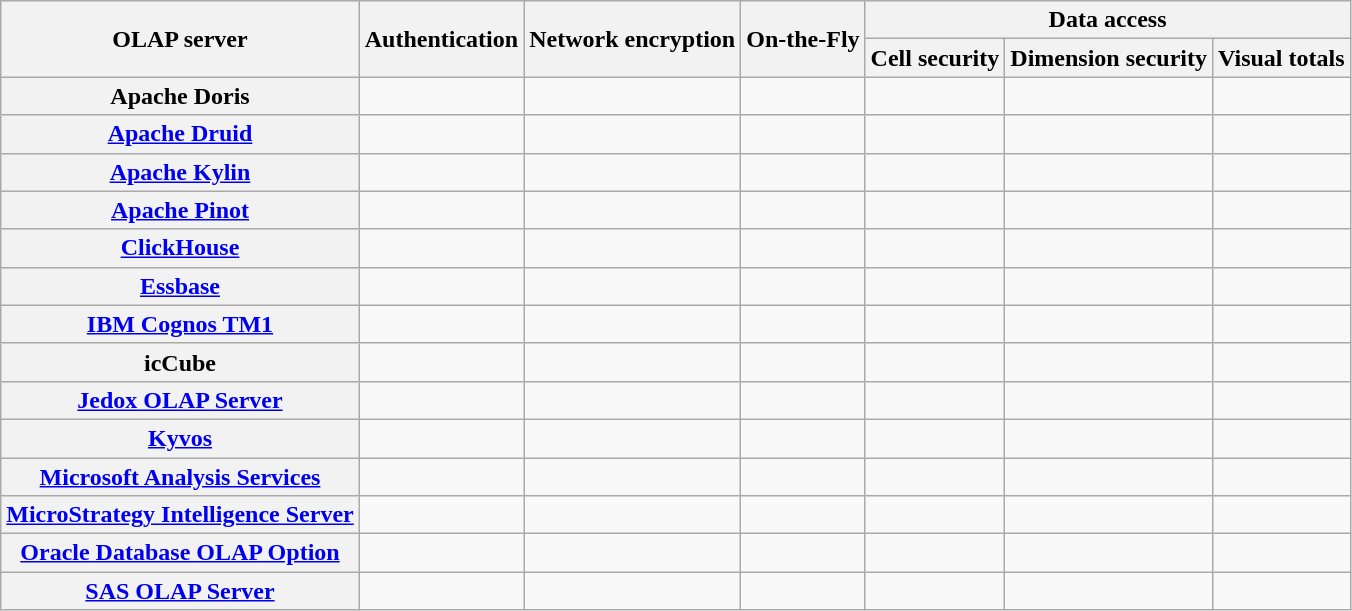<table class="wikitable sortable sort-under"  style="font-size: 100%; text-align: center; width: auto;">
<tr>
<th rowspan="2">OLAP server</th>
<th rowspan="2">Authentication</th>
<th rowspan="2">Network encryption</th>
<th rowspan="2">On-the-Fly</th>
<th colspan="3">Data access</th>
</tr>
<tr>
<th>Cell security</th>
<th>Dimension security</th>
<th>Visual totals</th>
</tr>
<tr>
<th>Apache Doris</th>
<td></td>
<td></td>
<td></td>
<td></td>
<td></td>
<td></td>
</tr>
<tr>
<th><a href='#'>Apache Druid</a></th>
<td></td>
<td></td>
<td></td>
<td></td>
<td></td>
<td></td>
</tr>
<tr>
<th><a href='#'>Apache Kylin</a></th>
<td></td>
<td></td>
<td></td>
<td></td>
<td></td>
<td></td>
</tr>
<tr>
<th><a href='#'>Apache Pinot</a></th>
<td></td>
<td></td>
<td></td>
<td></td>
<td></td>
<td></td>
</tr>
<tr>
<th><a href='#'>ClickHouse</a></th>
<td></td>
<td></td>
<td></td>
<td></td>
<td></td>
<td></td>
</tr>
<tr>
<th><a href='#'>Essbase</a></th>
<td></td>
<td></td>
<td></td>
<td></td>
<td></td>
<td></td>
</tr>
<tr>
<th><a href='#'>IBM Cognos TM1</a></th>
<td></td>
<td></td>
<td></td>
<td></td>
<td></td>
<td></td>
</tr>
<tr>
<th>icCube</th>
<td></td>
<td></td>
<td></td>
<td></td>
<td></td>
<td></td>
</tr>
<tr>
<th><a href='#'>Jedox OLAP Server</a></th>
<td></td>
<td></td>
<td></td>
<td></td>
<td></td>
<td></td>
</tr>
<tr>
<th><a href='#'>Kyvos</a></th>
<td></td>
<td></td>
<td></td>
<td></td>
<td></td>
<td></td>
</tr>
<tr>
<th><a href='#'>Microsoft Analysis Services</a></th>
<td></td>
<td></td>
<td></td>
<td></td>
<td></td>
<td></td>
</tr>
<tr>
<th><a href='#'>MicroStrategy Intelligence Server</a></th>
<td></td>
<td></td>
<td></td>
<td></td>
<td></td>
<td></td>
</tr>
<tr>
<th><a href='#'>Oracle Database OLAP Option</a></th>
<td></td>
<td></td>
<td></td>
<td></td>
<td></td>
<td></td>
</tr>
<tr>
<th><a href='#'>SAS OLAP Server</a></th>
<td></td>
<td></td>
<td></td>
<td></td>
<td></td>
<td></td>
</tr>
</table>
